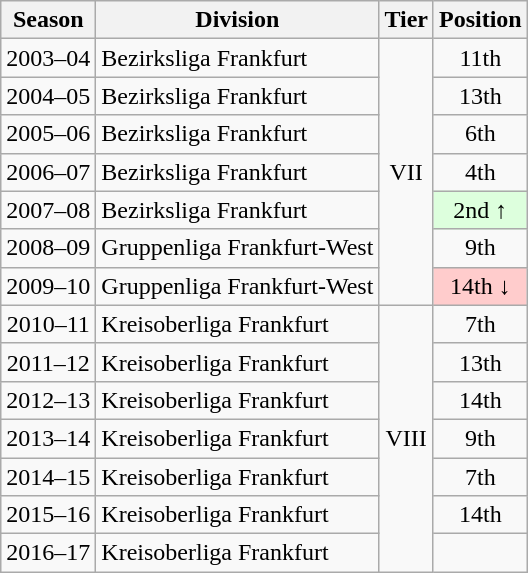<table class="wikitable">
<tr>
<th>Season</th>
<th>Division</th>
<th>Tier</th>
<th>Position</th>
</tr>
<tr align="center">
<td>2003–04</td>
<td align="left">Bezirksliga Frankfurt</td>
<td rowspan=7>VII</td>
<td>11th</td>
</tr>
<tr align="center">
<td>2004–05</td>
<td align="left">Bezirksliga Frankfurt</td>
<td>13th</td>
</tr>
<tr align="center">
<td>2005–06</td>
<td align="left">Bezirksliga Frankfurt</td>
<td>6th</td>
</tr>
<tr align="center">
<td>2006–07</td>
<td align="left">Bezirksliga Frankfurt</td>
<td>4th</td>
</tr>
<tr align="center">
<td>2007–08</td>
<td align="left">Bezirksliga Frankfurt</td>
<td style="background:#ddffdd">2nd ↑</td>
</tr>
<tr align="center">
<td>2008–09</td>
<td align="left">Gruppenliga Frankfurt-West</td>
<td>9th</td>
</tr>
<tr align="center">
<td>2009–10</td>
<td align="left">Gruppenliga Frankfurt-West</td>
<td style="background:#ffcccc">14th ↓</td>
</tr>
<tr align="center">
<td>2010–11</td>
<td align="left">Kreisoberliga Frankfurt</td>
<td rowspan=7>VIII</td>
<td>7th</td>
</tr>
<tr align="center">
<td>2011–12</td>
<td align="left">Kreisoberliga Frankfurt</td>
<td>13th</td>
</tr>
<tr align="center">
<td>2012–13</td>
<td align="left">Kreisoberliga Frankfurt</td>
<td>14th</td>
</tr>
<tr align="center">
<td>2013–14</td>
<td align="left">Kreisoberliga Frankfurt</td>
<td>9th</td>
</tr>
<tr align="center">
<td>2014–15</td>
<td align="left">Kreisoberliga Frankfurt</td>
<td>7th</td>
</tr>
<tr align="center">
<td>2015–16</td>
<td align="left">Kreisoberliga Frankfurt</td>
<td>14th</td>
</tr>
<tr align="center">
<td>2016–17</td>
<td align="left">Kreisoberliga Frankfurt</td>
<td></td>
</tr>
</table>
